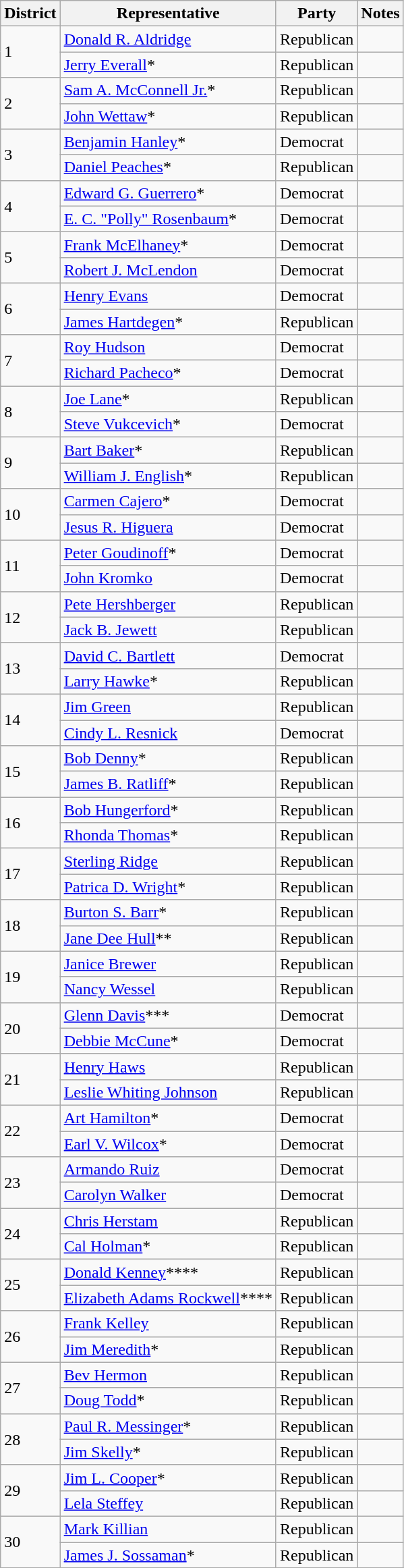<table class="wikitable">
<tr>
<th>District</th>
<th>Representative</th>
<th>Party</th>
<th>Notes</th>
</tr>
<tr>
<td rowspan="2">1</td>
<td><a href='#'>Donald R. Aldridge</a></td>
<td>Republican</td>
<td></td>
</tr>
<tr>
<td><a href='#'>Jerry Everall</a>*</td>
<td>Republican</td>
<td></td>
</tr>
<tr>
<td rowspan="2">2</td>
<td><a href='#'>Sam A. McConnell Jr.</a>*</td>
<td>Republican</td>
<td></td>
</tr>
<tr>
<td><a href='#'>John Wettaw</a>*</td>
<td>Republican</td>
<td></td>
</tr>
<tr>
<td rowspan="2">3</td>
<td><a href='#'>Benjamin Hanley</a>*</td>
<td>Democrat</td>
<td></td>
</tr>
<tr>
<td><a href='#'>Daniel Peaches</a>*</td>
<td>Republican</td>
<td></td>
</tr>
<tr>
<td rowspan="2">4</td>
<td><a href='#'>Edward G. Guerrero</a>*</td>
<td>Democrat</td>
<td></td>
</tr>
<tr>
<td><a href='#'>E. C. "Polly" Rosenbaum</a>*</td>
<td>Democrat</td>
<td></td>
</tr>
<tr>
<td rowspan="2">5</td>
<td><a href='#'>Frank McElhaney</a>*</td>
<td>Democrat</td>
<td></td>
</tr>
<tr>
<td><a href='#'>Robert J. McLendon</a></td>
<td>Democrat</td>
<td></td>
</tr>
<tr>
<td rowspan="2">6</td>
<td><a href='#'>Henry Evans</a></td>
<td>Democrat</td>
<td></td>
</tr>
<tr>
<td><a href='#'>James Hartdegen</a>*</td>
<td>Republican</td>
<td></td>
</tr>
<tr>
<td rowspan="2">7</td>
<td><a href='#'>Roy Hudson</a></td>
<td>Democrat</td>
<td></td>
</tr>
<tr>
<td><a href='#'>Richard Pacheco</a>*</td>
<td>Democrat</td>
<td></td>
</tr>
<tr>
<td rowspan="2">8</td>
<td><a href='#'>Joe Lane</a>*</td>
<td>Republican</td>
<td></td>
</tr>
<tr>
<td><a href='#'>Steve Vukcevich</a>*</td>
<td>Democrat</td>
<td></td>
</tr>
<tr>
<td rowspan="2">9</td>
<td><a href='#'>Bart Baker</a>*</td>
<td>Republican</td>
<td></td>
</tr>
<tr>
<td><a href='#'>William J. English</a>*</td>
<td>Republican</td>
<td></td>
</tr>
<tr>
<td rowspan="2">10</td>
<td><a href='#'>Carmen Cajero</a>*</td>
<td>Democrat</td>
<td></td>
</tr>
<tr>
<td><a href='#'>Jesus R. Higuera</a></td>
<td>Democrat</td>
<td></td>
</tr>
<tr>
<td rowspan="2">11</td>
<td><a href='#'>Peter Goudinoff</a>*</td>
<td>Democrat</td>
<td></td>
</tr>
<tr>
<td><a href='#'>John Kromko</a></td>
<td>Democrat</td>
<td></td>
</tr>
<tr>
<td rowspan="2">12</td>
<td><a href='#'>Pete Hershberger</a></td>
<td>Republican</td>
<td></td>
</tr>
<tr>
<td><a href='#'>Jack B. Jewett</a></td>
<td>Republican</td>
<td></td>
</tr>
<tr>
<td rowspan="2">13</td>
<td><a href='#'>David C. Bartlett</a></td>
<td>Democrat</td>
<td></td>
</tr>
<tr>
<td><a href='#'>Larry Hawke</a>*</td>
<td>Republican</td>
<td></td>
</tr>
<tr>
<td rowspan="2">14</td>
<td><a href='#'>Jim Green</a></td>
<td>Republican</td>
<td></td>
</tr>
<tr>
<td><a href='#'>Cindy L. Resnick</a></td>
<td>Democrat</td>
<td></td>
</tr>
<tr>
<td rowspan="2">15</td>
<td><a href='#'>Bob Denny</a>*</td>
<td>Republican</td>
<td></td>
</tr>
<tr>
<td><a href='#'>James B. Ratliff</a>*</td>
<td>Republican</td>
<td></td>
</tr>
<tr>
<td rowspan="2">16</td>
<td><a href='#'>Bob Hungerford</a>*</td>
<td>Republican</td>
<td></td>
</tr>
<tr>
<td><a href='#'>Rhonda Thomas</a>*</td>
<td>Republican</td>
<td></td>
</tr>
<tr>
<td rowspan="2">17</td>
<td><a href='#'>Sterling Ridge</a></td>
<td>Republican</td>
<td></td>
</tr>
<tr>
<td><a href='#'>Patrica D. Wright</a>*</td>
<td>Republican</td>
<td></td>
</tr>
<tr>
<td rowspan="2">18</td>
<td><a href='#'>Burton S. Barr</a>*</td>
<td>Republican</td>
<td></td>
</tr>
<tr>
<td><a href='#'>Jane Dee Hull</a>**</td>
<td>Republican</td>
<td></td>
</tr>
<tr>
<td rowspan="2">19</td>
<td><a href='#'>Janice Brewer</a></td>
<td>Republican</td>
<td></td>
</tr>
<tr>
<td><a href='#'>Nancy Wessel</a></td>
<td>Republican</td>
<td></td>
</tr>
<tr>
<td rowspan="2">20</td>
<td><a href='#'>Glenn Davis</a>***</td>
<td>Democrat</td>
<td></td>
</tr>
<tr>
<td><a href='#'>Debbie McCune</a>*</td>
<td>Democrat</td>
<td></td>
</tr>
<tr>
<td rowspan="2">21</td>
<td><a href='#'>Henry Haws</a></td>
<td>Republican</td>
<td></td>
</tr>
<tr>
<td><a href='#'>Leslie Whiting Johnson</a></td>
<td>Republican</td>
<td></td>
</tr>
<tr>
<td rowspan="2">22</td>
<td><a href='#'>Art Hamilton</a>*</td>
<td>Democrat</td>
<td></td>
</tr>
<tr>
<td><a href='#'>Earl V. Wilcox</a>*</td>
<td>Democrat</td>
<td></td>
</tr>
<tr>
<td rowspan="2">23</td>
<td><a href='#'>Armando Ruiz</a></td>
<td>Democrat</td>
<td></td>
</tr>
<tr>
<td><a href='#'>Carolyn Walker</a></td>
<td>Democrat</td>
<td></td>
</tr>
<tr>
<td rowspan="2">24</td>
<td><a href='#'>Chris Herstam</a></td>
<td>Republican</td>
<td></td>
</tr>
<tr>
<td><a href='#'>Cal Holman</a>*</td>
<td>Republican</td>
<td></td>
</tr>
<tr>
<td rowspan="2">25</td>
<td><a href='#'>Donald Kenney</a>****</td>
<td>Republican</td>
<td></td>
</tr>
<tr>
<td><a href='#'>Elizabeth Adams Rockwell</a>****</td>
<td>Republican</td>
<td></td>
</tr>
<tr>
<td rowspan="2">26</td>
<td><a href='#'>Frank Kelley</a></td>
<td>Republican</td>
<td></td>
</tr>
<tr>
<td><a href='#'>Jim Meredith</a>*</td>
<td>Republican</td>
<td></td>
</tr>
<tr>
<td rowspan="2">27</td>
<td><a href='#'>Bev Hermon</a></td>
<td>Republican</td>
<td></td>
</tr>
<tr>
<td><a href='#'>Doug Todd</a>*</td>
<td>Republican</td>
<td></td>
</tr>
<tr>
<td rowspan="2">28</td>
<td><a href='#'>Paul R. Messinger</a>*</td>
<td>Republican</td>
<td></td>
</tr>
<tr>
<td><a href='#'>Jim Skelly</a>*</td>
<td>Republican</td>
<td></td>
</tr>
<tr>
<td rowspan="2">29</td>
<td><a href='#'>Jim L. Cooper</a>*</td>
<td>Republican</td>
<td></td>
</tr>
<tr>
<td><a href='#'>Lela Steffey</a></td>
<td>Republican</td>
<td></td>
</tr>
<tr>
<td rowspan="2">30</td>
<td><a href='#'>Mark Killian</a></td>
<td>Republican</td>
<td></td>
</tr>
<tr>
<td><a href='#'>James J. Sossaman</a>*</td>
<td>Republican</td>
<td></td>
</tr>
<tr>
</tr>
</table>
